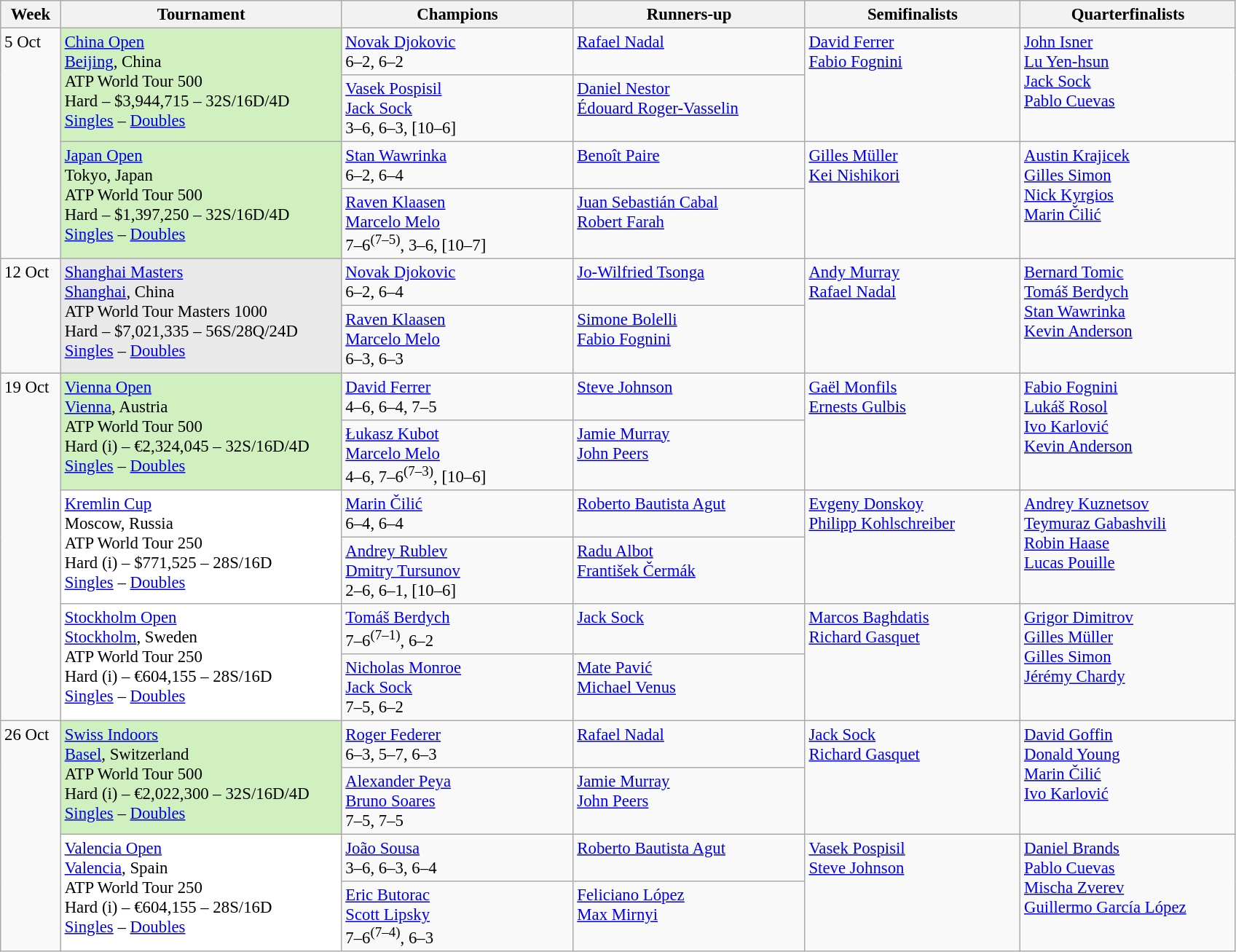<table class=wikitable style=font-size:95%>
<tr>
<th style="width:48px;">Week</th>
<th style="width:250px;">Tournament</th>
<th style="width:205px;">Champions</th>
<th style="width:205px;">Runners-up</th>
<th style="width:190px;">Semifinalists</th>
<th style="width:190px;">Quarterfinalists</th>
</tr>
<tr valign=top>
<td rowspan=4>5 Oct</td>
<td bgcolor=#d0f0c0 rowspan=2><a href='#'>China Open</a><br> <a href='#'>Beijing</a>, China<br>ATP World Tour 500<br>Hard – $3,944,715 – 32S/16D/4D<br><a href='#'>Singles</a> – <a href='#'>Doubles</a></td>
<td> <a href='#'>Novak Djokovic</a> <br> 6–2, 6–2</td>
<td> <a href='#'>Rafael Nadal</a></td>
<td rowspan=2> <a href='#'>David Ferrer</a> <br>  <a href='#'>Fabio Fognini</a></td>
<td rowspan=2> <a href='#'>John Isner</a> <br>  <a href='#'>Lu Yen-hsun</a> <br>  <a href='#'>Jack Sock</a> <br>  <a href='#'>Pablo Cuevas</a></td>
</tr>
<tr valign=top>
<td> <a href='#'>Vasek Pospisil</a> <br>   <a href='#'>Jack Sock</a> <br> 3–6, 6–3, [10–6]</td>
<td> <a href='#'>Daniel Nestor</a> <br>  <a href='#'>Édouard Roger-Vasselin</a></td>
</tr>
<tr valign=top>
<td bgcolor=#d0f0c0 rowspan=2><a href='#'>Japan Open</a><br> Tokyo, Japan<br>ATP World Tour 500<br>Hard – $1,397,250 – 32S/16D/4D<br><a href='#'>Singles</a> – <a href='#'>Doubles</a></td>
<td> <a href='#'>Stan Wawrinka</a><br> 6–2, 6–4</td>
<td> <a href='#'>Benoît Paire</a></td>
<td rowspan=2> <a href='#'>Gilles Müller</a> <br> <a href='#'>Kei Nishikori</a></td>
<td rowspan=2> <a href='#'>Austin Krajicek</a> <br>  <a href='#'>Gilles Simon</a> <br>  <a href='#'>Nick Kyrgios</a> <br> <a href='#'>Marin Čilić</a></td>
</tr>
<tr valign=top>
<td> <a href='#'>Raven Klaasen</a> <br>  <a href='#'>Marcelo Melo</a> <br> 7–6<sup>(7–5)</sup>, 3–6, [10–7]</td>
<td> <a href='#'>Juan Sebastián Cabal</a><br>  <a href='#'>Robert Farah</a></td>
</tr>
<tr valign=top>
<td rowspan=2>12 Oct</td>
<td bgcolor=#E9E9E9 rowspan=2><a href='#'>Shanghai Masters</a><br> <a href='#'>Shanghai</a>, China<br>ATP World Tour Masters 1000<br>Hard – $7,021,335 – 56S/28Q/24D<br><a href='#'>Singles</a> – <a href='#'>Doubles</a></td>
<td> <a href='#'>Novak Djokovic</a> <br> 6–2, 6–4</td>
<td> <a href='#'>Jo-Wilfried Tsonga</a></td>
<td rowspan=2> <a href='#'>Andy Murray</a><br>  <a href='#'>Rafael Nadal</a></td>
<td rowspan=2> <a href='#'>Bernard Tomic</a> <br>  <a href='#'>Tomáš Berdych</a> <br>  <a href='#'>Stan Wawrinka</a> <br> <a href='#'>Kevin Anderson</a></td>
</tr>
<tr valign=top>
<td> <a href='#'>Raven Klaasen</a> <br>  <a href='#'>Marcelo Melo</a> <br> 6–3, 6–3</td>
<td> <a href='#'>Simone Bolelli</a> <br>  <a href='#'>Fabio Fognini</a></td>
</tr>
<tr valign=top>
<td rowspan=6>19 Oct</td>
<td bgcolor=#d0f0c0 rowspan=2><a href='#'>Vienna Open</a><br> <a href='#'>Vienna</a>, Austria<br>ATP World Tour 500<br>Hard (i) – €2,324,045 – 32S/16D/4D<br><a href='#'>Singles</a> – <a href='#'>Doubles</a></td>
<td> <a href='#'>David Ferrer</a> <br> 4–6, 6–4, 7–5</td>
<td> <a href='#'>Steve Johnson</a></td>
<td rowspan=2> <a href='#'>Gaël Monfils</a> <br>  <a href='#'>Ernests Gulbis</a></td>
<td rowspan=2> <a href='#'>Fabio Fognini</a> <br>  <a href='#'>Lukáš Rosol</a> <br>  <a href='#'>Ivo Karlović</a> <br>  <a href='#'>Kevin Anderson</a></td>
</tr>
<tr valign=top>
<td> <a href='#'>Łukasz Kubot</a> <br>  <a href='#'>Marcelo Melo</a> <br> 4–6, 7–6<sup>(7–3)</sup>, [10–6]</td>
<td> <a href='#'>Jamie Murray</a> <br>  <a href='#'>John Peers</a></td>
</tr>
<tr valign=top>
<td bgcolor=#ffffff rowspan=2><a href='#'>Kremlin Cup</a><br> Moscow, Russia<br>ATP World Tour 250<br>Hard (i) – $771,525 – 28S/16D<br><a href='#'>Singles</a> – <a href='#'>Doubles</a></td>
<td> <a href='#'>Marin Čilić</a> <br> 6–4, 6–4</td>
<td> <a href='#'>Roberto Bautista Agut</a></td>
<td rowspan=2> <a href='#'>Evgeny Donskoy</a> <br>  <a href='#'>Philipp Kohlschreiber</a></td>
<td rowspan=2> <a href='#'>Andrey Kuznetsov</a> <br>  <a href='#'>Teymuraz Gabashvili</a> <br>  <a href='#'>Robin Haase</a> <br>  <a href='#'>Lucas Pouille</a></td>
</tr>
<tr valign=top>
<td> <a href='#'>Andrey Rublev</a> <br>  <a href='#'>Dmitry Tursunov</a> <br> 2–6, 6–1, [10–6]</td>
<td> <a href='#'>Radu Albot</a> <br>  <a href='#'>František Čermák</a></td>
</tr>
<tr valign=top>
<td bgcolor=#ffffff rowspan=2><a href='#'>Stockholm Open</a><br> <a href='#'>Stockholm</a>, Sweden<br>ATP World Tour 250<br>Hard (i) – €604,155 – 28S/16D<br><a href='#'>Singles</a> – <a href='#'>Doubles</a></td>
<td> <a href='#'>Tomáš Berdych</a> <br> 7–6<sup>(7–1)</sup>, 6–2</td>
<td> <a href='#'>Jack Sock</a></td>
<td rowspan=2> <a href='#'>Marcos Baghdatis</a> <br>  <a href='#'>Richard Gasquet</a></td>
<td rowspan=2> <a href='#'>Grigor Dimitrov</a> <br>  <a href='#'>Gilles Müller</a> <br>  <a href='#'>Gilles Simon</a> <br>  <a href='#'>Jérémy Chardy</a></td>
</tr>
<tr valign=top>
<td> <a href='#'>Nicholas Monroe</a> <br>  <a href='#'>Jack Sock</a> <br> 7–5, 6–2</td>
<td> <a href='#'>Mate Pavić</a> <br>  <a href='#'>Michael Venus</a></td>
</tr>
<tr valign=top>
<td rowspan=4>26 Oct</td>
<td bgcolor=#d0f0c0 rowspan=2><a href='#'>Swiss Indoors</a><br> <a href='#'>Basel</a>, Switzerland<br>ATP World Tour 500<br>Hard (i) – €2,022,300 – 32S/16D/4D<br><a href='#'>Singles</a> – <a href='#'>Doubles</a></td>
<td> <a href='#'>Roger Federer</a> <br> 6–3, 5–7, 6–3</td>
<td> <a href='#'>Rafael Nadal</a></td>
<td rowspan=2> <a href='#'>Jack Sock</a> <br>  <a href='#'>Richard Gasquet</a></td>
<td rowspan=2> <a href='#'>David Goffin</a> <br>  <a href='#'>Donald Young</a> <br>  <a href='#'>Marin Čilić</a> <br>  <a href='#'>Ivo Karlović</a></td>
</tr>
<tr valign=top>
<td> <a href='#'>Alexander Peya</a> <br>  <a href='#'>Bruno Soares</a> <br> 7–5, 7–5</td>
<td> <a href='#'>Jamie Murray</a> <br>  <a href='#'>John Peers</a></td>
</tr>
<tr valign=top>
<td bgcolor=#ffffff rowspan=2><a href='#'>Valencia Open</a><br> <a href='#'>Valencia</a>, Spain<br>ATP World Tour 250<br>Hard (i) – €604,155 – 28S/16D<br><a href='#'>Singles</a> – <a href='#'>Doubles</a></td>
<td> <a href='#'>João Sousa</a><br>3–6, 6–3, 6–4</td>
<td> <a href='#'>Roberto Bautista Agut</a></td>
<td rowspan=2> <a href='#'>Vasek Pospisil</a> <br>  <a href='#'>Steve Johnson</a></td>
<td rowspan=2> <a href='#'>Daniel Brands</a> <br>  <a href='#'>Pablo Cuevas</a> <br>  <a href='#'>Mischa Zverev</a> <br>  <a href='#'>Guillermo García López</a></td>
</tr>
<tr valign=top>
<td> <a href='#'>Eric Butorac</a> <br>  <a href='#'>Scott Lipsky</a> <br> 7–6<sup>(7–4)</sup>, 6–3</td>
<td> <a href='#'>Feliciano López</a> <br>  <a href='#'>Max Mirnyi</a></td>
</tr>
</table>
